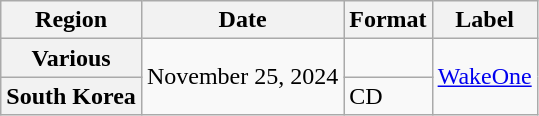<table class="wikitable plainrowheaders">
<tr>
<th scope="col">Region</th>
<th scope="col">Date</th>
<th scope="col">Format</th>
<th scope="col">Label</th>
</tr>
<tr>
<th scope="row">Various</th>
<td rowspan="2">November 25, 2024</td>
<td></td>
<td rowspan="2"><a href='#'>WakeOne</a></td>
</tr>
<tr>
<th scope="row">South Korea</th>
<td>CD</td>
</tr>
</table>
